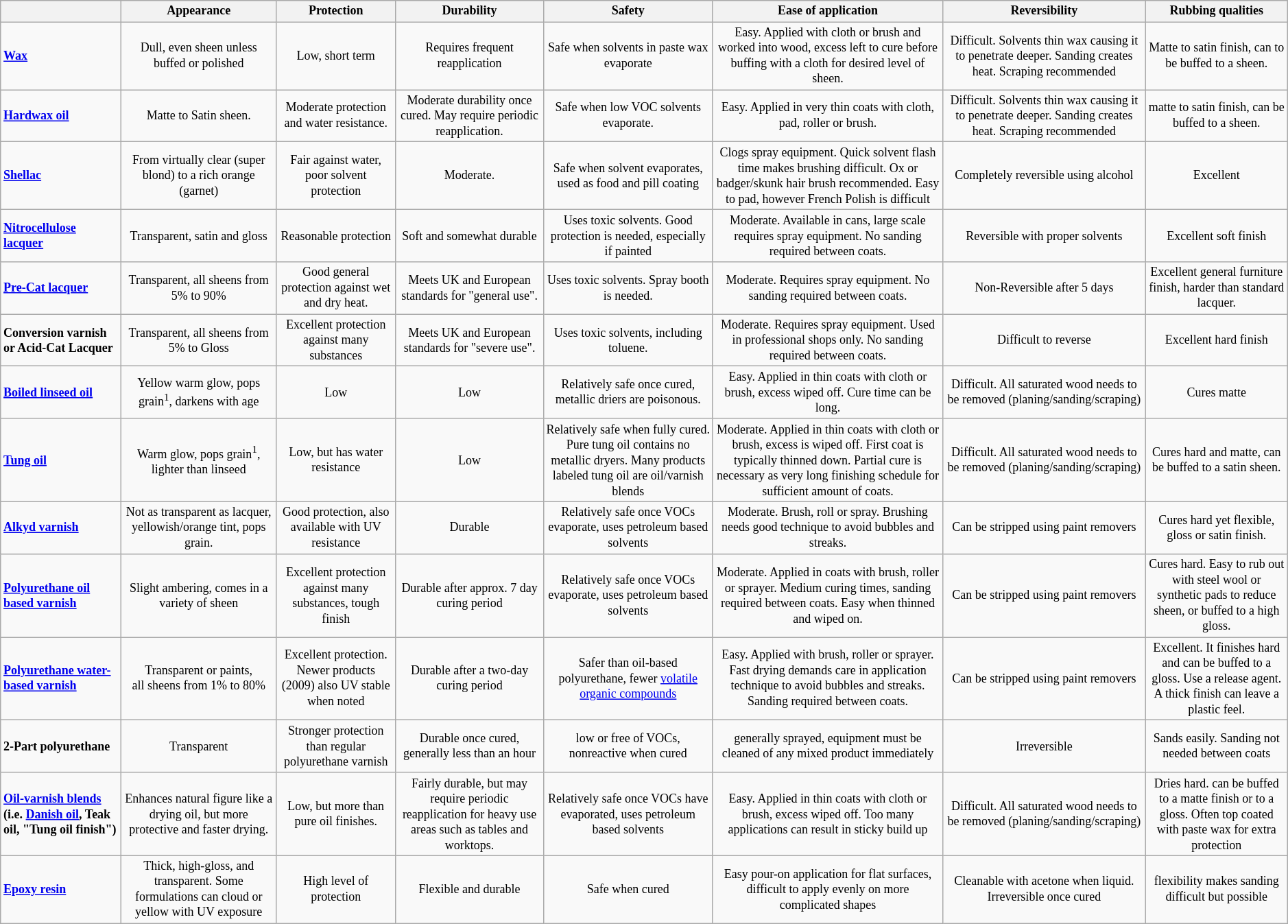<table class=wikitable style="font-size: 9pt; text-align:center">
<tr>
<th></th>
<th>Appearance</th>
<th>Protection</th>
<th>Durability</th>
<th>Safety</th>
<th>Ease of application</th>
<th>Reversibility</th>
<th>Rubbing qualities</th>
</tr>
<tr>
<td align="left"><strong><a href='#'>Wax</a></strong></td>
<td>Dull, even sheen unless buffed or polished</td>
<td>Low, short term</td>
<td>Requires frequent reapplication</td>
<td>Safe when solvents in paste wax evaporate</td>
<td>Easy. Applied with cloth or brush and worked into wood, excess left to cure before buffing with a cloth for desired level of sheen.</td>
<td>Difficult. Solvents thin wax causing it to penetrate deeper. Sanding creates heat. Scraping recommended</td>
<td>Matte to satin finish, can to be buffed to a sheen.</td>
</tr>
<tr>
<td align="left"><strong><a href='#'>Hardwax oil</a></strong></td>
<td>Matte to Satin sheen.</td>
<td>Moderate protection and water resistance.</td>
<td>Moderate durability once cured. May require periodic reapplication.</td>
<td>Safe when low VOC solvents evaporate.</td>
<td>Easy. Applied in very thin coats with cloth, pad, roller or brush.</td>
<td>Difficult. Solvents thin wax causing it to penetrate deeper. Sanding creates heat. Scraping recommended</td>
<td>matte to satin finish, can be buffed to a sheen.</td>
</tr>
<tr>
<td align="left"><strong><a href='#'>Shellac</a></strong></td>
<td>From virtually clear (super blond) to a rich orange (garnet)</td>
<td>Fair against water, poor solvent protection</td>
<td>Moderate.</td>
<td>Safe when solvent evaporates, used as food and pill coating</td>
<td>Clogs spray equipment. Quick solvent flash time makes brushing difficult. Ox or badger/skunk hair brush recommended. Easy to pad, however French Polish is difficult</td>
<td>Completely reversible using alcohol</td>
<td>Excellent</td>
</tr>
<tr>
<td align="left"><strong><a href='#'>Nitrocellulose lacquer</a></strong></td>
<td>Transparent, satin and gloss</td>
<td>Reasonable protection</td>
<td>Soft and somewhat durable</td>
<td>Uses toxic solvents. Good protection is needed, especially if painted</td>
<td>Moderate. Available in cans, large scale requires spray equipment. No sanding required between coats.</td>
<td>Reversible with proper solvents</td>
<td>Excellent soft finish</td>
</tr>
<tr>
<td align="left"><strong><a href='#'>Pre-Cat lacquer</a></strong></td>
<td>Transparent, all sheens from 5% to 90%</td>
<td>Good general protection against wet and dry heat.</td>
<td>Meets UK and European standards for "general use".</td>
<td>Uses toxic solvents. Spray booth is needed.</td>
<td>Moderate. Requires spray equipment. No sanding required between coats.</td>
<td>Non-Reversible after 5 days</td>
<td>Excellent general furniture finish, harder than standard lacquer.</td>
</tr>
<tr>
<td align="left"><strong>Conversion varnish or Acid-Cat Lacquer</strong></td>
<td>Transparent, all sheens from 5% to Gloss</td>
<td>Excellent protection against many substances</td>
<td>Meets UK and European standards for "severe use".</td>
<td>Uses toxic solvents, including toluene.</td>
<td>Moderate. Requires spray equipment. Used in professional shops only. No sanding required between coats.</td>
<td>Difficult to reverse</td>
<td>Excellent hard finish</td>
</tr>
<tr>
<td align="left"><strong><a href='#'>Boiled linseed oil</a></strong></td>
<td>Yellow warm glow, pops grain<sup>1</sup>, darkens with age</td>
<td>Low</td>
<td>Low</td>
<td>Relatively safe once cured, metallic driers are poisonous.</td>
<td>Easy. Applied in thin coats with cloth or brush, excess wiped off. Cure time can be long.</td>
<td>Difficult. All saturated wood needs to be removed (planing/sanding/scraping)</td>
<td>Cures matte</td>
</tr>
<tr>
<td align="left"><strong><a href='#'>Tung oil</a></strong></td>
<td>Warm glow, pops grain<sup>1</sup>, lighter than linseed</td>
<td>Low, but has water resistance</td>
<td>Low</td>
<td>Relatively safe when fully cured. Pure tung oil contains no metallic dryers. Many products labeled tung oil are oil/varnish blends</td>
<td>Moderate. Applied in thin coats with cloth or brush, excess is wiped off. First coat is typically thinned down. Partial cure is necessary as very long finishing schedule for sufficient amount of coats.</td>
<td>Difficult. All saturated wood needs to be removed (planing/sanding/scraping)</td>
<td>Cures hard and matte, can be buffed to a satin sheen.</td>
</tr>
<tr>
<td align="left"><strong><a href='#'>Alkyd varnish</a></strong></td>
<td>Not as transparent as lacquer, yellowish/orange tint, pops grain.</td>
<td>Good protection, also available with UV resistance</td>
<td>Durable</td>
<td>Relatively safe once VOCs evaporate, uses petroleum based solvents</td>
<td>Moderate. Brush, roll or spray. Brushing needs good technique to avoid bubbles and streaks.</td>
<td>Can be stripped using paint removers</td>
<td>Cures hard yet flexible, gloss or satin finish.</td>
</tr>
<tr>
<td align="left"><strong><a href='#'>Polyurethane oil based varnish</a></strong></td>
<td>Slight ambering, comes in a variety of sheen</td>
<td>Excellent protection against many substances, tough finish</td>
<td>Durable after approx. 7 day curing period</td>
<td>Relatively safe once VOCs evaporate, uses petroleum based solvents</td>
<td>Moderate. Applied in coats with brush, roller or sprayer. Medium curing times, sanding required between coats. Easy when thinned and wiped on.</td>
<td>Can be stripped using paint removers</td>
<td>Cures hard. Easy to rub out with steel wool or synthetic pads to reduce sheen, or buffed to a high gloss.</td>
</tr>
<tr>
<td align="left"><strong><a href='#'>Polyurethane water-based varnish</a></strong></td>
<td>Transparent or paints,<br>all sheens from 1% to 80%</td>
<td>Excellent protection. Newer products (2009) also UV stable when noted</td>
<td>Durable after a two-day curing period</td>
<td>Safer than oil-based polyurethane, fewer <a href='#'>volatile organic compounds</a></td>
<td>Easy. Applied with brush, roller or sprayer. Fast drying demands care in application technique to avoid bubbles and streaks. Sanding required between coats.</td>
<td>Can be stripped using paint removers</td>
<td>Excellent. It finishes hard and can be buffed to a gloss. Use a release agent. A thick finish can leave a plastic feel.</td>
</tr>
<tr>
<td align="left"><strong>2-Part polyurethane</strong></td>
<td>Transparent</td>
<td>Stronger protection than regular polyurethane varnish</td>
<td>Durable once cured, generally less than an hour</td>
<td>low or free of VOCs, nonreactive when cured</td>
<td>generally sprayed, equipment must be cleaned of any mixed product immediately</td>
<td>Irreversible</td>
<td>Sands easily. Sanding not needed between coats</td>
</tr>
<tr>
<td align="left"><strong><a href='#'>Oil-varnish blends</a> (i.e. <a href='#'>Danish oil</a>, Teak oil, "Tung oil finish")</strong></td>
<td>Enhances natural figure like a drying oil, but more protective and faster drying.</td>
<td>Low, but more than pure oil finishes.</td>
<td>Fairly durable, but may require periodic reapplication for heavy use areas such as tables and worktops.</td>
<td>Relatively safe once VOCs have evaporated, uses petroleum based solvents</td>
<td>Easy. Applied in thin coats with cloth or brush, excess wiped off. Too many applications can result in sticky build up</td>
<td>Difficult. All saturated wood needs to be removed (planing/sanding/scraping)</td>
<td>Dries hard. can be buffed to a matte finish or to a gloss. Often top coated with paste wax for extra protection</td>
</tr>
<tr>
<td align="left"><strong><a href='#'>Epoxy resin</a></strong></td>
<td>Thick, high-gloss, and transparent. Some formulations can cloud or yellow with UV exposure</td>
<td>High level of protection</td>
<td>Flexible and durable</td>
<td>Safe when cured</td>
<td>Easy pour-on application for flat surfaces, difficult to apply evenly on more complicated shapes</td>
<td>Cleanable with acetone when liquid. Irreversible once cured</td>
<td>flexibility makes sanding difficult but possible</td>
</tr>
</table>
